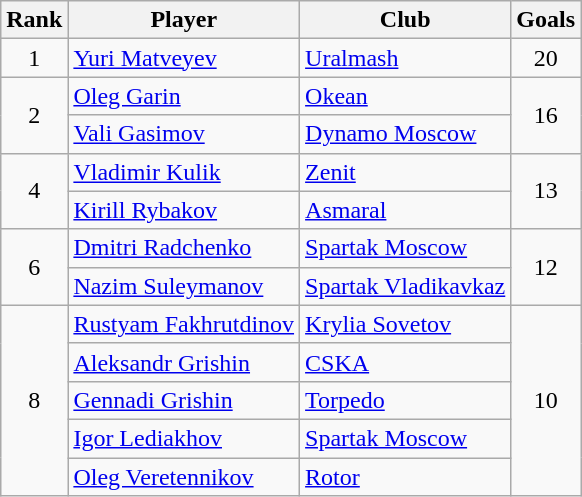<table class="wikitable" style="text-align: center;">
<tr>
<th>Rank</th>
<th>Player</th>
<th>Club</th>
<th>Goals</th>
</tr>
<tr>
<td>1</td>
<td style="text-align: left;"> <a href='#'>Yuri Matveyev</a></td>
<td style="text-align: left;"><a href='#'>Uralmash</a></td>
<td>20</td>
</tr>
<tr>
<td rowspan="2">2</td>
<td style="text-align: left;"> <a href='#'>Oleg Garin</a></td>
<td style="text-align: left;"><a href='#'>Okean</a></td>
<td rowspan="2">16</td>
</tr>
<tr>
<td style="text-align: left;"> <a href='#'>Vali Gasimov</a></td>
<td style="text-align: left;"><a href='#'>Dynamo Moscow</a></td>
</tr>
<tr>
<td rowspan="2">4</td>
<td style="text-align: left;"> <a href='#'>Vladimir Kulik</a></td>
<td style="text-align: left;"><a href='#'>Zenit</a></td>
<td rowspan="2">13</td>
</tr>
<tr>
<td style="text-align: left;"> <a href='#'>Kirill Rybakov</a></td>
<td style="text-align: left;"><a href='#'>Asmaral</a></td>
</tr>
<tr>
<td rowspan="2">6</td>
<td style="text-align: left;"> <a href='#'>Dmitri Radchenko</a></td>
<td style="text-align: left;"><a href='#'>Spartak Moscow</a></td>
<td rowspan="2">12</td>
</tr>
<tr>
<td style="text-align: left;"> <a href='#'>Nazim Suleymanov</a></td>
<td style="text-align: left;"><a href='#'>Spartak Vladikavkaz</a></td>
</tr>
<tr>
<td rowspan="5">8</td>
<td style="text-align: left;"> <a href='#'>Rustyam Fakhrutdinov</a></td>
<td style="text-align: left;"><a href='#'>Krylia Sovetov</a></td>
<td rowspan="5">10</td>
</tr>
<tr>
<td style="text-align: left;"> <a href='#'>Aleksandr Grishin</a></td>
<td style="text-align: left;"><a href='#'>CSKA</a></td>
</tr>
<tr>
<td style="text-align: left;"> <a href='#'>Gennadi Grishin</a></td>
<td style="text-align: left;"><a href='#'>Torpedo</a></td>
</tr>
<tr>
<td style="text-align: left;"> <a href='#'>Igor Lediakhov</a></td>
<td style="text-align: left;"><a href='#'>Spartak Moscow</a></td>
</tr>
<tr>
<td style="text-align: left;"> <a href='#'>Oleg Veretennikov</a></td>
<td style="text-align: left;"><a href='#'>Rotor</a></td>
</tr>
</table>
